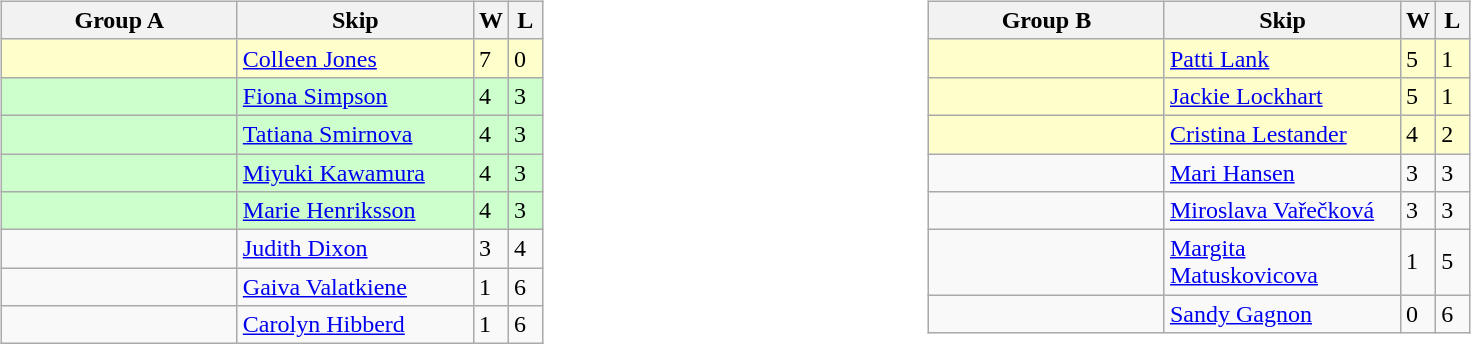<table>
<tr>
<td valign=top width=10%><br><table class=wikitable>
<tr>
<th width=150>Group A</th>
<th width=150>Skip</th>
<th width=15>W</th>
<th width=15>L</th>
</tr>
<tr style="background:#ffc;">
<td></td>
<td><a href='#'>Colleen Jones</a></td>
<td>7</td>
<td>0</td>
</tr>
<tr style="background:#cfc;">
<td></td>
<td><a href='#'>Fiona Simpson</a></td>
<td>4</td>
<td>3</td>
</tr>
<tr style="background:#cfc;">
<td></td>
<td><a href='#'>Tatiana Smirnova</a></td>
<td>4</td>
<td>3</td>
</tr>
<tr style="background:#cfc;">
<td></td>
<td><a href='#'>Miyuki Kawamura</a></td>
<td>4</td>
<td>3</td>
</tr>
<tr style="background:#cfc;">
<td></td>
<td><a href='#'>Marie Henriksson</a></td>
<td>4</td>
<td>3</td>
</tr>
<tr>
<td></td>
<td><a href='#'>Judith Dixon</a></td>
<td>3</td>
<td>4</td>
</tr>
<tr>
<td></td>
<td><a href='#'>Gaiva Valatkiene</a></td>
<td>1</td>
<td>6</td>
</tr>
<tr>
<td></td>
<td><a href='#'>Carolyn Hibberd</a></td>
<td>1</td>
<td>6</td>
</tr>
</table>
</td>
<td valign=top width=10%><br><table class=wikitable>
<tr>
<th width=150>Group B</th>
<th width=150>Skip</th>
<th width=15>W</th>
<th width=15>L</th>
</tr>
<tr style="background:#ffc;">
<td></td>
<td><a href='#'>Patti Lank</a></td>
<td>5</td>
<td>1</td>
</tr>
<tr style="background:#ffc;">
<td></td>
<td><a href='#'>Jackie Lockhart</a></td>
<td>5</td>
<td>1</td>
</tr>
<tr style="background:#ffc;">
<td></td>
<td><a href='#'>Cristina Lestander</a></td>
<td>4</td>
<td>2</td>
</tr>
<tr>
<td></td>
<td><a href='#'>Mari Hansen</a></td>
<td>3</td>
<td>3</td>
</tr>
<tr>
<td></td>
<td><a href='#'>Miroslava Vařečková</a></td>
<td>3</td>
<td>3</td>
</tr>
<tr>
<td></td>
<td><a href='#'>Margita Matuskovicova</a></td>
<td>1</td>
<td>5</td>
</tr>
<tr>
<td></td>
<td><a href='#'>Sandy Gagnon</a></td>
<td>0</td>
<td>6</td>
</tr>
</table>
</td>
</tr>
</table>
